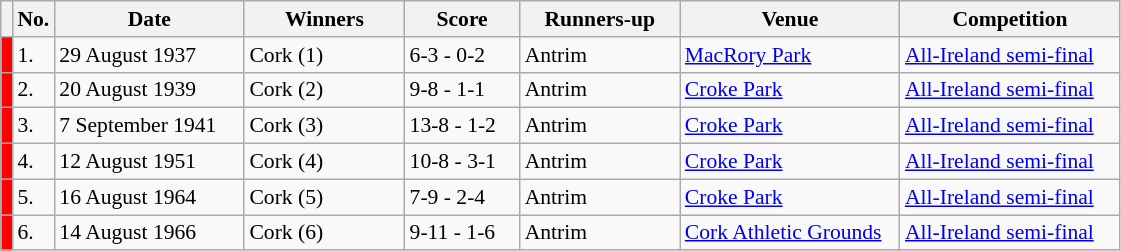<table class="wikitable" style="font-size:90%">
<tr>
<th width=1></th>
<th width=5>No.</th>
<th width=120>Date</th>
<th width=100>Winners</th>
<th width=70>Score</th>
<th width=100>Runners-up</th>
<th width=140>Venue</th>
<th width=140>Competition</th>
</tr>
<tr>
<td style="background-color:#FF0000"></td>
<td>1.</td>
<td>29 August 1937</td>
<td>Cork (1)</td>
<td>6-3 - 0-2</td>
<td>Antrim</td>
<td><a href='#'>MacRory Park</a></td>
<td><a href='#'>All-Ireland semi-final</a></td>
</tr>
<tr>
<td style="background-color:#FF0000"></td>
<td>2.</td>
<td>20 August 1939</td>
<td>Cork (2)</td>
<td>9-8 - 1-1</td>
<td>Antrim</td>
<td><a href='#'>Croke Park</a></td>
<td><a href='#'>All-Ireland semi-final</a></td>
</tr>
<tr>
<td style="background-color:#FF0000"></td>
<td>3.</td>
<td>7 September 1941</td>
<td>Cork (3)</td>
<td>13-8 - 1-2</td>
<td>Antrim</td>
<td><a href='#'>Croke Park</a></td>
<td><a href='#'>All-Ireland semi-final</a></td>
</tr>
<tr>
<td style="background-color:#FF0000"></td>
<td>4.</td>
<td>12 August 1951</td>
<td>Cork (4)</td>
<td>10-8 - 3-1</td>
<td>Antrim</td>
<td><a href='#'>Croke Park</a></td>
<td><a href='#'>All-Ireland semi-final</a></td>
</tr>
<tr>
<td style="background-color:#FF0000"></td>
<td>5.</td>
<td>16 August 1964</td>
<td>Cork (5)</td>
<td>7-9 - 2-4</td>
<td>Antrim</td>
<td><a href='#'>Croke Park</a></td>
<td><a href='#'>All-Ireland semi-final</a></td>
</tr>
<tr>
<td style="background-color:#FF0000"></td>
<td>6.</td>
<td>14 August 1966</td>
<td>Cork (6)</td>
<td>9-11 - 1-6</td>
<td>Antrim</td>
<td><a href='#'>Cork Athletic Grounds</a></td>
<td><a href='#'>All-Ireland semi-final</a></td>
</tr>
</table>
